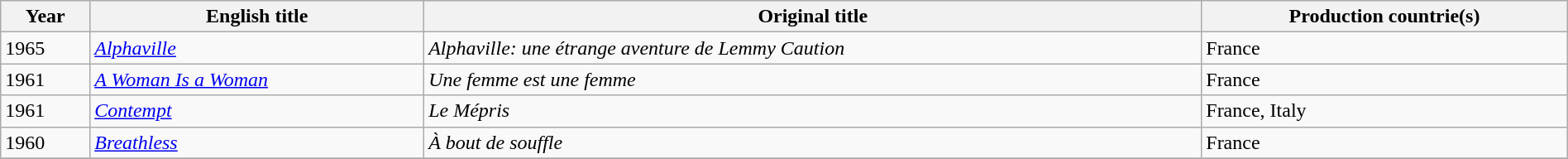<table class="sortable wikitable" style="width:100%; margin-bottom:4px" cellpadding="5">
<tr>
<th scope="col">Year</th>
<th scope="col">English title</th>
<th scope="col">Original title</th>
<th scope="col">Production countrie(s)</th>
</tr>
<tr>
<td>1965</td>
<td><em><a href='#'>Alphaville</a></em></td>
<td><em>Alphaville: une étrange aventure de Lemmy Caution</em></td>
<td>France</td>
</tr>
<tr>
<td>1961</td>
<td><em><a href='#'>A Woman Is a Woman</a></em></td>
<td><em>Une femme est une femme</em></td>
<td>France</td>
</tr>
<tr>
<td>1961</td>
<td><em><a href='#'>Contempt</a></em></td>
<td><em>Le Mépris</em></td>
<td>France, Italy</td>
</tr>
<tr>
<td>1960</td>
<td><em><a href='#'>Breathless</a></em></td>
<td><em>À bout de souffle</em></td>
<td>France</td>
</tr>
<tr>
</tr>
</table>
